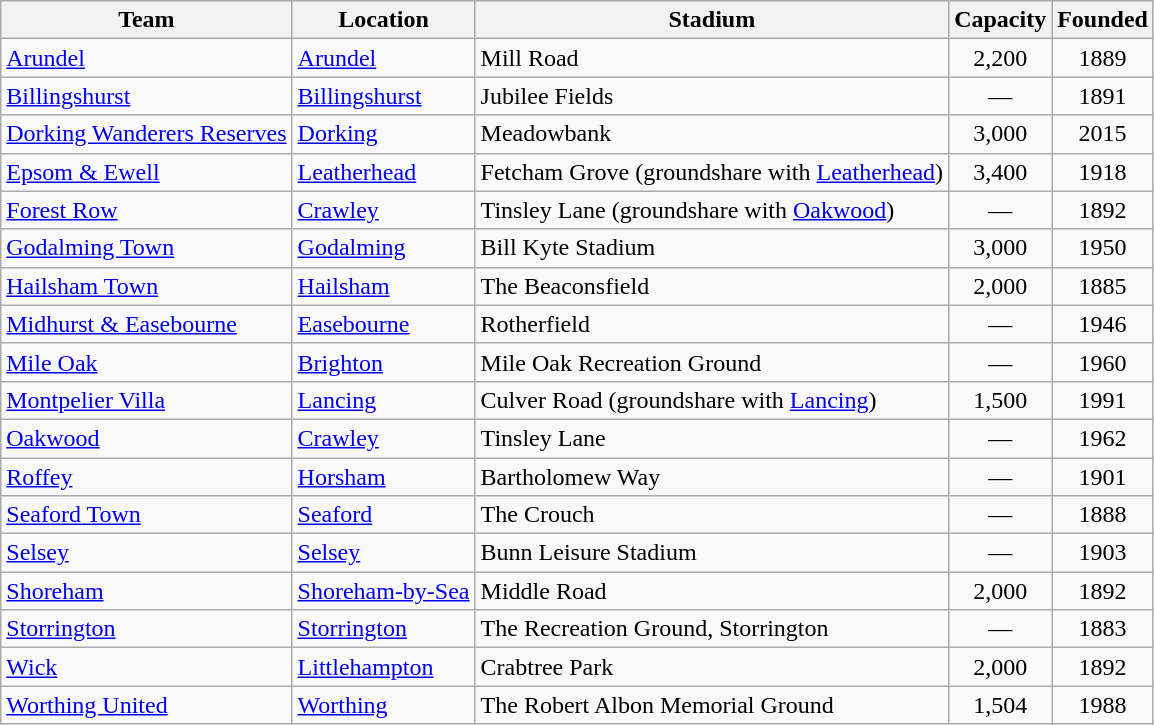<table class="wikitable sortable">
<tr>
<th>Team</th>
<th>Location</th>
<th>Stadium</th>
<th>Capacity</th>
<th>Founded</th>
</tr>
<tr>
<td><a href='#'>Arundel</a></td>
<td><a href='#'>Arundel</a></td>
<td>Mill Road</td>
<td align="center">2,200</td>
<td align="center">1889</td>
</tr>
<tr>
<td><a href='#'>Billingshurst</a></td>
<td><a href='#'>Billingshurst</a></td>
<td>Jubilee Fields</td>
<td align="center">—</td>
<td align="center">1891</td>
</tr>
<tr>
<td><a href='#'>Dorking Wanderers Reserves</a></td>
<td><a href='#'>Dorking</a></td>
<td>Meadowbank</td>
<td align="center">3,000</td>
<td align="center">2015</td>
</tr>
<tr>
<td><a href='#'>Epsom & Ewell</a></td>
<td><a href='#'>Leatherhead</a></td>
<td>Fetcham Grove (groundshare with <a href='#'>Leatherhead</a>)</td>
<td align="center">3,400</td>
<td align="center">1918</td>
</tr>
<tr>
<td><a href='#'>Forest Row</a></td>
<td><a href='#'>Crawley</a> </td>
<td>Tinsley Lane (groundshare with <a href='#'>Oakwood</a>)</td>
<td align="center">—</td>
<td align="center">1892</td>
</tr>
<tr>
<td><a href='#'>Godalming Town</a></td>
<td><a href='#'>Godalming</a></td>
<td>Bill Kyte Stadium</td>
<td align="center">3,000</td>
<td align="center">1950</td>
</tr>
<tr>
<td><a href='#'>Hailsham Town</a></td>
<td><a href='#'>Hailsham</a></td>
<td>The Beaconsfield</td>
<td align="center">2,000</td>
<td align="center">1885</td>
</tr>
<tr>
<td><a href='#'>Midhurst & Easebourne</a></td>
<td><a href='#'>Easebourne</a></td>
<td>Rotherfield</td>
<td align="center">—</td>
<td align="center">1946</td>
</tr>
<tr>
<td><a href='#'>Mile Oak</a></td>
<td><a href='#'>Brighton</a> </td>
<td>Mile Oak Recreation Ground</td>
<td align="center">—</td>
<td align="center">1960</td>
</tr>
<tr>
<td><a href='#'>Montpelier Villa</a></td>
<td><a href='#'>Lancing</a></td>
<td>Culver Road (groundshare with <a href='#'>Lancing</a>)</td>
<td align="center">1,500</td>
<td align="center">1991</td>
</tr>
<tr>
<td><a href='#'>Oakwood</a></td>
<td><a href='#'>Crawley</a> </td>
<td>Tinsley Lane</td>
<td align="center">—</td>
<td align="center">1962</td>
</tr>
<tr>
<td><a href='#'>Roffey</a></td>
<td><a href='#'>Horsham</a> </td>
<td>Bartholomew Way</td>
<td align="center">—</td>
<td align="center">1901</td>
</tr>
<tr>
<td><a href='#'>Seaford Town</a></td>
<td><a href='#'>Seaford</a></td>
<td>The Crouch</td>
<td align="center">—</td>
<td align="center">1888</td>
</tr>
<tr>
<td><a href='#'>Selsey</a></td>
<td><a href='#'>Selsey</a></td>
<td>Bunn Leisure Stadium</td>
<td align="center">—</td>
<td align="center">1903</td>
</tr>
<tr>
<td><a href='#'>Shoreham</a></td>
<td><a href='#'>Shoreham-by-Sea</a></td>
<td>Middle Road</td>
<td align="center">2,000</td>
<td align="center">1892</td>
</tr>
<tr>
<td><a href='#'>Storrington</a></td>
<td><a href='#'>Storrington</a></td>
<td>The Recreation Ground, Storrington</td>
<td align="center">—</td>
<td align="center">1883</td>
</tr>
<tr>
<td><a href='#'>Wick</a></td>
<td><a href='#'>Littlehampton</a> </td>
<td>Crabtree Park</td>
<td align="center">2,000</td>
<td align="center">1892</td>
</tr>
<tr>
<td><a href='#'>Worthing United</a></td>
<td><a href='#'>Worthing</a> </td>
<td>The Robert Albon Memorial Ground</td>
<td align="center">1,504</td>
<td align="center">1988</td>
</tr>
</table>
